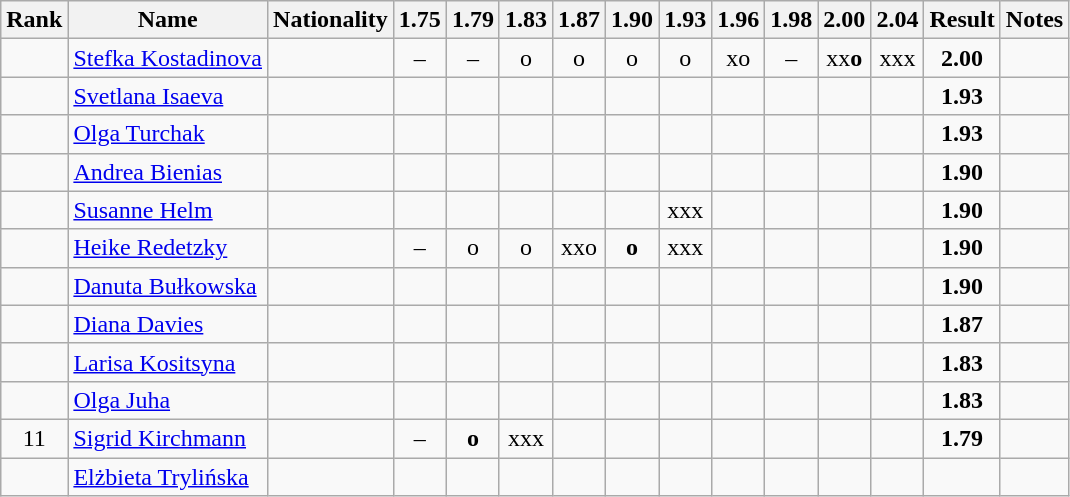<table class="wikitable sortable" style="text-align:center">
<tr>
<th>Rank</th>
<th>Name</th>
<th>Nationality</th>
<th>1.75</th>
<th>1.79</th>
<th>1.83</th>
<th>1.87</th>
<th>1.90</th>
<th>1.93</th>
<th>1.96</th>
<th>1.98</th>
<th>2.00</th>
<th>2.04</th>
<th>Result</th>
<th>Notes</th>
</tr>
<tr>
<td></td>
<td align=left><a href='#'>Stefka Kostadinova</a></td>
<td align=left></td>
<td>–</td>
<td>–</td>
<td>o</td>
<td>o</td>
<td>o</td>
<td>o</td>
<td>xo</td>
<td>–</td>
<td>xx<strong>o</strong></td>
<td>xxx</td>
<td><strong>2.00</strong></td>
<td></td>
</tr>
<tr>
<td></td>
<td align=left><a href='#'>Svetlana Isaeva</a></td>
<td align=left></td>
<td></td>
<td></td>
<td></td>
<td></td>
<td></td>
<td></td>
<td></td>
<td></td>
<td></td>
<td></td>
<td><strong>1.93</strong></td>
<td></td>
</tr>
<tr>
<td></td>
<td align=left><a href='#'>Olga Turchak</a></td>
<td align=left></td>
<td></td>
<td></td>
<td></td>
<td></td>
<td></td>
<td></td>
<td></td>
<td></td>
<td></td>
<td></td>
<td><strong>1.93</strong></td>
<td></td>
</tr>
<tr>
<td></td>
<td align=left><a href='#'>Andrea Bienias</a></td>
<td align=left></td>
<td></td>
<td></td>
<td></td>
<td></td>
<td></td>
<td></td>
<td></td>
<td></td>
<td></td>
<td></td>
<td><strong>1.90</strong></td>
<td></td>
</tr>
<tr>
<td></td>
<td align=left><a href='#'>Susanne Helm</a></td>
<td align=left></td>
<td></td>
<td></td>
<td></td>
<td></td>
<td></td>
<td>xxx</td>
<td></td>
<td></td>
<td></td>
<td></td>
<td><strong>1.90</strong></td>
<td></td>
</tr>
<tr>
<td></td>
<td align=left><a href='#'>Heike Redetzky</a></td>
<td align=left></td>
<td>–</td>
<td>o</td>
<td>o</td>
<td>xxo</td>
<td><strong>o</strong></td>
<td>xxx</td>
<td></td>
<td></td>
<td></td>
<td></td>
<td><strong>1.90</strong></td>
<td></td>
</tr>
<tr>
<td></td>
<td align=left><a href='#'>Danuta Bułkowska</a></td>
<td align=left></td>
<td></td>
<td></td>
<td></td>
<td></td>
<td></td>
<td></td>
<td></td>
<td></td>
<td></td>
<td></td>
<td><strong>1.90</strong></td>
<td></td>
</tr>
<tr>
<td></td>
<td align=left><a href='#'>Diana Davies</a></td>
<td align=left></td>
<td></td>
<td></td>
<td></td>
<td></td>
<td></td>
<td></td>
<td></td>
<td></td>
<td></td>
<td></td>
<td><strong>1.87</strong></td>
<td></td>
</tr>
<tr>
<td></td>
<td align=left><a href='#'>Larisa Kositsyna</a></td>
<td align=left></td>
<td></td>
<td></td>
<td></td>
<td></td>
<td></td>
<td></td>
<td></td>
<td></td>
<td></td>
<td></td>
<td><strong>1.83</strong></td>
<td></td>
</tr>
<tr>
<td></td>
<td align=left><a href='#'>Olga Juha</a></td>
<td align=left></td>
<td></td>
<td></td>
<td></td>
<td></td>
<td></td>
<td></td>
<td></td>
<td></td>
<td></td>
<td></td>
<td><strong>1.83</strong></td>
<td></td>
</tr>
<tr>
<td>11</td>
<td align=left><a href='#'>Sigrid Kirchmann</a></td>
<td align=left></td>
<td>–</td>
<td><strong>o</strong></td>
<td>xxx</td>
<td></td>
<td></td>
<td></td>
<td></td>
<td></td>
<td></td>
<td></td>
<td><strong>1.79</strong></td>
<td></td>
</tr>
<tr>
<td></td>
<td align=left><a href='#'>Elżbieta Trylińska</a></td>
<td align=left></td>
<td></td>
<td></td>
<td></td>
<td></td>
<td></td>
<td></td>
<td></td>
<td></td>
<td></td>
<td></td>
<td><strong></strong></td>
<td></td>
</tr>
</table>
